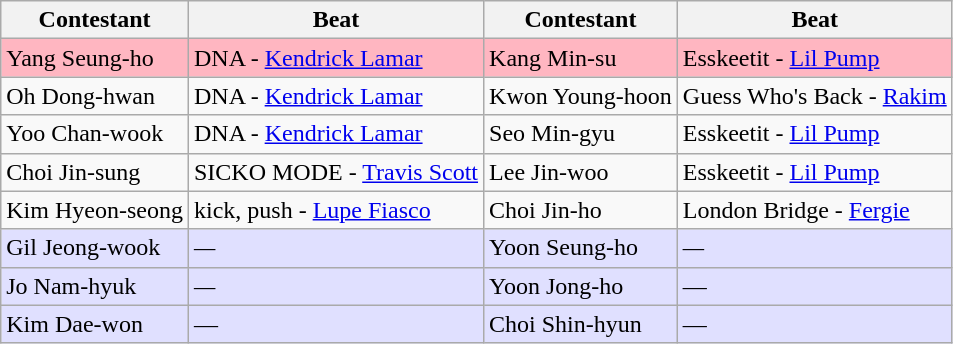<table class="wikitable mw-collapsible">
<tr>
<th>Contestant</th>
<th>Beat</th>
<th>Contestant</th>
<th>Beat</th>
</tr>
<tr>
<td style="background:lightpink">Yang Seung-ho</td>
<td style="background:lightpink">DNA - <a href='#'>Kendrick Lamar</a></td>
<td style="background:lightpink">Kang Min-su</td>
<td style="background:lightpink">Esskeetit - <a href='#'>Lil Pump</a></td>
</tr>
<tr>
<td>Oh Dong-hwan</td>
<td>DNA - <a href='#'>Kendrick Lamar</a></td>
<td>Kwon Young-hoon</td>
<td>Guess Who's Back - <a href='#'>Rakim</a></td>
</tr>
<tr>
<td>Yoo Chan-wook</td>
<td>DNA - <a href='#'>Kendrick Lamar</a></td>
<td>Seo Min-gyu</td>
<td>Esskeetit - <a href='#'>Lil Pump</a></td>
</tr>
<tr>
<td>Choi Jin-sung</td>
<td>SICKO MODE - <a href='#'>Travis Scott</a></td>
<td>Lee Jin-woo</td>
<td>Esskeetit - <a href='#'>Lil Pump</a></td>
</tr>
<tr>
<td>Kim Hyeon-seong</td>
<td>kick, push - <a href='#'>Lupe Fiasco</a></td>
<td>Choi Jin-ho</td>
<td>London Bridge - <a href='#'>Fergie</a></td>
</tr>
<tr>
<td style="background:#E0E0FF">Gil Jeong-wook</td>
<td style="background:#E0E0FF"><em>—</em></td>
<td style="background:#E0E0FF">Yoon Seung-ho</td>
<td style="background:#E0E0FF"><em>—</em></td>
</tr>
<tr>
<td style="background:#E0E0FF">Jo Nam-hyuk</td>
<td style="background:#E0E0FF"><em>—</em></td>
<td style="background:#E0E0FF">Yoon Jong-ho</td>
<td style="background:#E0E0FF">—</td>
</tr>
<tr>
<td style="background:#E0E0FF">Kim Dae-won</td>
<td style="background:#E0E0FF">—</td>
<td style="background:#E0E0FF">Choi Shin-hyun</td>
<td style="background:#E0E0FF">—</td>
</tr>
</table>
